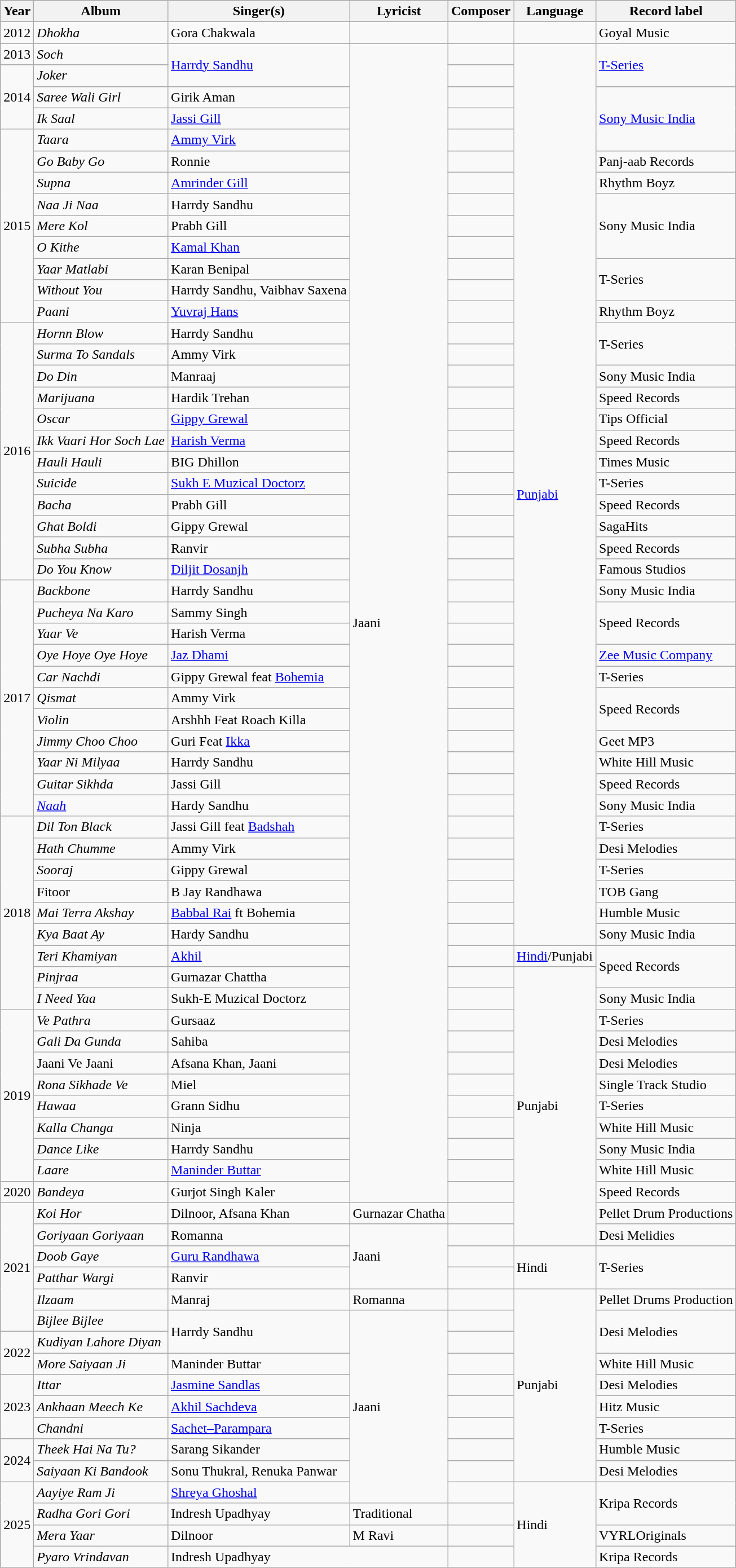<table class="wikitable sortable">
<tr>
<th>Year</th>
<th>Album</th>
<th>Singer(s)</th>
<th>Lyricist</th>
<th>Composer</th>
<th>Language</th>
<th>Record label</th>
</tr>
<tr>
<td>2012</td>
<td><em>Dhokha</em></td>
<td rowspan=1>Gora Chakwala</td>
<td></td>
<td></td>
<td></td>
<td>Goyal Music</td>
</tr>
<tr>
<td>2013</td>
<td><em>Soch</em></td>
<td rowspan=2><a href='#'>Harrdy Sandhu</a></td>
<td rowspan="54">Jaani</td>
<td></td>
<td rowspan="42"><a href='#'>Punjabi</a></td>
<td rowspan=2><a href='#'>T-Series</a></td>
</tr>
<tr>
<td rowspan=3>2014</td>
<td><em>Joker</em></td>
<td></td>
</tr>
<tr>
<td><em>Saree Wali Girl</em></td>
<td>Girik Aman</td>
<td></td>
<td rowspan=3><a href='#'>Sony Music India</a></td>
</tr>
<tr>
<td><em>Ik Saal</em></td>
<td><a href='#'>Jassi Gill</a></td>
<td></td>
</tr>
<tr>
<td rowspan="9">2015</td>
<td><em>Taara</em></td>
<td><a href='#'>Ammy Virk</a></td>
<td></td>
</tr>
<tr>
<td><em>Go Baby Go</em></td>
<td>Ronnie</td>
<td></td>
<td>Panj-aab Records</td>
</tr>
<tr>
<td><em>Supna</em></td>
<td><a href='#'>Amrinder Gill</a></td>
<td></td>
<td>Rhythm Boyz</td>
</tr>
<tr>
<td><em>Naa Ji Naa</em></td>
<td>Harrdy Sandhu</td>
<td></td>
<td rowspan="3">Sony Music India</td>
</tr>
<tr>
<td><em>Mere Kol</em></td>
<td>Prabh Gill</td>
<td></td>
</tr>
<tr>
<td><em>O Kithe</em></td>
<td><a href='#'>Kamal Khan</a></td>
<td></td>
</tr>
<tr>
<td><em>Yaar Matlabi</em></td>
<td>Karan Benipal</td>
<td></td>
<td rowspan="2">T-Series</td>
</tr>
<tr>
<td><em>Without You</em></td>
<td>Harrdy Sandhu, Vaibhav Saxena</td>
<td></td>
</tr>
<tr>
<td><em>Paani</em></td>
<td><a href='#'>Yuvraj Hans</a></td>
<td></td>
<td>Rhythm Boyz</td>
</tr>
<tr>
<td rowspan="12">2016</td>
<td><em>Hornn Blow</em></td>
<td>Harrdy Sandhu</td>
<td></td>
<td rowspan="2">T-Series</td>
</tr>
<tr>
<td><em>Surma To Sandals</em></td>
<td>Ammy Virk</td>
<td></td>
</tr>
<tr>
<td><em>Do Din</em></td>
<td>Manraaj</td>
<td></td>
<td>Sony Music India</td>
</tr>
<tr>
<td><em>Marijuana</em></td>
<td>Hardik Trehan</td>
<td></td>
<td>Speed Records</td>
</tr>
<tr>
<td><em>Oscar</em></td>
<td><a href='#'>Gippy Grewal</a></td>
<td></td>
<td>Tips Official</td>
</tr>
<tr>
<td><em>Ikk Vaari Hor Soch Lae</em></td>
<td><a href='#'>Harish Verma</a></td>
<td></td>
<td>Speed Records</td>
</tr>
<tr>
<td><em>Hauli Hauli</em></td>
<td>BIG Dhillon</td>
<td></td>
<td>Times Music</td>
</tr>
<tr>
<td><em>Suicide</em></td>
<td><a href='#'>Sukh E Muzical Doctorz</a></td>
<td></td>
<td>T-Series</td>
</tr>
<tr>
<td><em>Bacha</em></td>
<td>Prabh Gill</td>
<td></td>
<td>Speed Records</td>
</tr>
<tr>
<td><em>Ghat Boldi</em></td>
<td>Gippy Grewal</td>
<td></td>
<td>SagaHits</td>
</tr>
<tr>
<td><em>Subha Subha</em></td>
<td>Ranvir</td>
<td></td>
<td>Speed Records</td>
</tr>
<tr>
<td><em>Do You Know</em></td>
<td><a href='#'>Diljit Dosanjh</a></td>
<td></td>
<td>Famous Studios</td>
</tr>
<tr>
<td rowspan="11">2017</td>
<td><em>Backbone</em></td>
<td>Harrdy Sandhu</td>
<td></td>
<td>Sony Music India</td>
</tr>
<tr>
<td><em>Pucheya Na Karo</em></td>
<td>Sammy Singh</td>
<td></td>
<td rowspan="2">Speed Records</td>
</tr>
<tr>
<td><em>Yaar Ve</em></td>
<td>Harish Verma</td>
<td></td>
</tr>
<tr>
<td><em>Oye Hoye Oye Hoye</em></td>
<td><a href='#'>Jaz Dhami</a></td>
<td></td>
<td><a href='#'>Zee Music Company</a></td>
</tr>
<tr>
<td><em>Car Nachdi</em></td>
<td>Gippy Grewal feat <a href='#'>Bohemia</a></td>
<td></td>
<td>T-Series</td>
</tr>
<tr>
<td><em>Qismat</em></td>
<td>Ammy Virk</td>
<td></td>
<td rowspan="2">Speed Records</td>
</tr>
<tr>
<td><em>Violin</em></td>
<td>Arshhh Feat Roach Killa</td>
<td></td>
</tr>
<tr>
<td><em>Jimmy Choo Choo</em></td>
<td>Guri Feat <a href='#'>Ikka</a></td>
<td></td>
<td>Geet MP3</td>
</tr>
<tr>
<td><em>Yaar Ni Milyaa</em></td>
<td>Harrdy Sandhu</td>
<td></td>
<td>White Hill Music</td>
</tr>
<tr>
<td><em>Guitar Sikhda</em></td>
<td>Jassi Gill</td>
<td></td>
<td>Speed Records</td>
</tr>
<tr>
<td><em><a href='#'>Naah</a></em></td>
<td>Hardy Sandhu</td>
<td></td>
<td>Sony Music India</td>
</tr>
<tr>
<td rowspan="9">2018</td>
<td><em>Dil Ton Black</em></td>
<td>Jassi Gill feat <a href='#'>Badshah</a></td>
<td></td>
<td>T-Series</td>
</tr>
<tr>
<td><em>Hath Chumme</em></td>
<td>Ammy Virk</td>
<td></td>
<td>Desi Melodies</td>
</tr>
<tr>
<td><em>Sooraj</em></td>
<td>Gippy Grewal</td>
<td></td>
<td>T-Series</td>
</tr>
<tr>
<td>Fitoor</td>
<td>B Jay Randhawa</td>
<td></td>
<td>TOB Gang</td>
</tr>
<tr>
<td><em>Mai Terra Akshay</em></td>
<td><a href='#'>Babbal Rai</a> ft Bohemia</td>
<td></td>
<td>Humble Music</td>
</tr>
<tr>
<td><em>Kya Baat Ay</em></td>
<td>Hardy Sandhu</td>
<td></td>
<td>Sony Music India</td>
</tr>
<tr>
<td><em>Teri Khamiyan</em></td>
<td><a href='#'>Akhil</a></td>
<td></td>
<td><a href='#'>Hindi</a>/Punjabi</td>
<td rowspan="2">Speed Records</td>
</tr>
<tr>
<td><em>Pinjraa</em></td>
<td>Gurnazar Chattha</td>
<td></td>
<td rowspan="13">Punjabi</td>
</tr>
<tr>
<td><em>I Need Yaa</em></td>
<td>Sukh-E Muzical Doctorz</td>
<td></td>
<td>Sony Music India</td>
</tr>
<tr>
<td rowspan="8">2019</td>
<td><em>Ve Pathra</em></td>
<td>Gursaaz</td>
<td></td>
<td>T-Series</td>
</tr>
<tr>
<td><em>Gali Da Gunda</em></td>
<td>Sahiba</td>
<td></td>
<td>Desi Melodies</td>
</tr>
<tr>
<td>Jaani Ve Jaani</td>
<td>Afsana Khan, Jaani</td>
<td></td>
<td>Desi Melodies</td>
</tr>
<tr>
<td><em>Rona Sikhade Ve</em></td>
<td>Miel</td>
<td></td>
<td>Single Track Studio</td>
</tr>
<tr>
<td><em>Hawaa</em></td>
<td>Grann Sidhu</td>
<td></td>
<td>T-Series</td>
</tr>
<tr>
<td><em>Kalla Changa</em></td>
<td>Ninja</td>
<td></td>
<td>White Hill Music</td>
</tr>
<tr>
<td><em>Dance Like</em></td>
<td>Harrdy Sandhu</td>
<td></td>
<td>Sony Music India</td>
</tr>
<tr>
<td><em>Laare</em></td>
<td><a href='#'>Maninder Buttar</a></td>
<td></td>
<td>White Hill Music</td>
</tr>
<tr>
<td>2020</td>
<td><em>Bandeya</em></td>
<td>Gurjot Singh Kaler</td>
<td></td>
<td>Speed Records</td>
</tr>
<tr>
<td rowspan="6">2021</td>
<td><em>Koi Hor</em></td>
<td>Dilnoor, Afsana Khan</td>
<td>Gurnazar Chatha</td>
<td></td>
<td>Pellet Drum Productions</td>
</tr>
<tr>
<td><em>Goriyaan Goriyaan</em></td>
<td>Romanna</td>
<td rowspan="3">Jaani</td>
<td></td>
<td>Desi Melidies</td>
</tr>
<tr>
<td><em>Doob Gaye</em></td>
<td><a href='#'>Guru Randhawa</a></td>
<td></td>
<td rowspan="2">Hindi</td>
<td rowspan="2">T-Series</td>
</tr>
<tr>
<td><em>Patthar Wargi</em></td>
<td>Ranvir</td>
<td></td>
</tr>
<tr>
<td><em>Ilzaam</em></td>
<td>Manraj</td>
<td>Romanna</td>
<td></td>
<td rowspan="9">Punjabi</td>
<td>Pellet Drums Production</td>
</tr>
<tr>
<td><em>Bijlee Bijlee</em></td>
<td rowspan="2">Harrdy Sandhu</td>
<td rowspan=9">Jaani</td>
<td></td>
<td rowspan="2">Desi Melodies</td>
</tr>
<tr>
<td rowspan="2">2022</td>
<td><em>Kudiyan Lahore Diyan</em></td>
<td></td>
</tr>
<tr>
<td><em>More Saiyaan Ji</em></td>
<td>Maninder Buttar</td>
<td></td>
<td>White Hill Music</td>
</tr>
<tr>
<td rowspan="3">2023</td>
<td><em>Ittar</em></td>
<td><a href='#'>Jasmine Sandlas</a></td>
<td></td>
<td>Desi Melodies</td>
</tr>
<tr>
<td><em>Ankhaan Meech Ke</em></td>
<td><a href='#'>Akhil Sachdeva</a></td>
<td></td>
<td>Hitz Music</td>
</tr>
<tr>
<td><em>Chandni</em></td>
<td><a href='#'>Sachet–Parampara</a></td>
<td></td>
<td>T-Series</td>
</tr>
<tr>
<td rowspan="2">2024</td>
<td><em>Theek Hai Na Tu?</em></td>
<td>Sarang Sikander</td>
<td></td>
<td>Humble Music</td>
</tr>
<tr>
<td><em>Saiyaan Ki Bandook</em></td>
<td>Sonu Thukral, Renuka Panwar</td>
<td></td>
<td>Desi Melodies</td>
</tr>
<tr>
<td rowspan="4">2025</td>
<td><em>Aayiye Ram Ji</em></td>
<td><a href='#'>Shreya Ghoshal</a></td>
<td></td>
<td rowspan="4">Hindi</td>
<td rowspan="2">Kripa Records</td>
</tr>
<tr>
<td><em>Radha Gori Gori</em></td>
<td>Indresh Upadhyay</td>
<td>Traditional</td>
<td></td>
</tr>
<tr>
<td><em>Mera Yaar</em></td>
<td>Dilnoor</td>
<td>M Ravi</td>
<td></td>
<td>VYRLOriginals</td>
</tr>
<tr>
<td><em>Pyaro Vrindavan</em></td>
<td colspan="2">Indresh Upadhyay</td>
<td></td>
<td>Kripa Records</td>
</tr>
</table>
